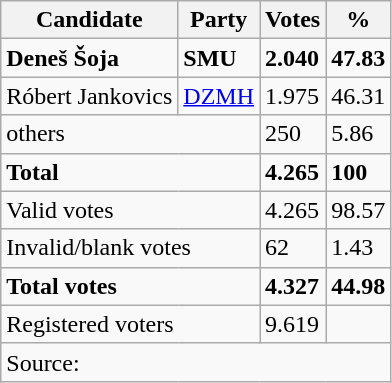<table class="wikitable" style="text-align: left;">
<tr>
<th>Candidate</th>
<th>Party</th>
<th>Votes</th>
<th>%</th>
</tr>
<tr>
<td><strong>Deneš Šoja</strong></td>
<td><strong>SMU</strong></td>
<td><strong>2.040</strong></td>
<td><strong>47.83</strong></td>
</tr>
<tr>
<td>Róbert Jankovics</td>
<td><a href='#'>DZMH</a></td>
<td>1.975</td>
<td>46.31</td>
</tr>
<tr>
<td colspan="2">others</td>
<td>250</td>
<td>5.86</td>
</tr>
<tr>
<td colspan="2"><strong>Total</strong></td>
<td><strong>4.265</strong></td>
<td><strong>100</strong></td>
</tr>
<tr>
<td colspan="2">Valid votes</td>
<td>4.265</td>
<td>98.57</td>
</tr>
<tr>
<td colspan="2">Invalid/blank votes</td>
<td>62</td>
<td>1.43</td>
</tr>
<tr>
<td colspan="2"><strong>Total votes</strong></td>
<td><strong>4.327</strong></td>
<td><strong>44.98</strong></td>
</tr>
<tr>
<td colspan="2">Registered voters</td>
<td>9.619</td>
<td></td>
</tr>
<tr>
<td colspan="4">Source: </td>
</tr>
</table>
